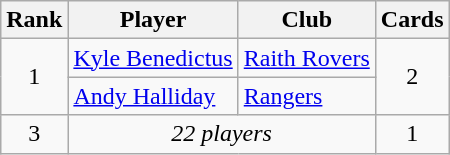<table class="wikitable" style="text-align:center">
<tr>
<th>Rank</th>
<th>Player</th>
<th>Club</th>
<th>Cards</th>
</tr>
<tr>
<td rowspan="2">1</td>
<td align="left"> <a href='#'>Kyle Benedictus</a></td>
<td align="left"><a href='#'>Raith Rovers</a></td>
<td rowspan="2">2</td>
</tr>
<tr>
<td align="left"> <a href='#'>Andy Halliday</a></td>
<td align="left"><a href='#'>Rangers</a></td>
</tr>
<tr>
<td>3</td>
<td colspan="2"><em>22 players</em></td>
<td>1</td>
</tr>
</table>
